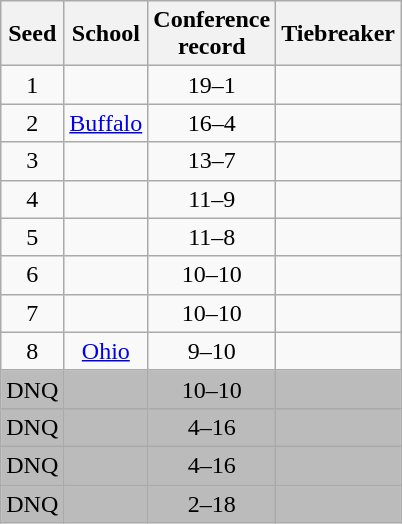<table class="wikitable" style="text-align:center">
<tr>
<th>Seed</th>
<th>School</th>
<th>Conference<br>record</th>
<th>Tiebreaker</th>
</tr>
<tr>
<td>1</td>
<td></td>
<td>19–1</td>
<td></td>
</tr>
<tr>
<td>2</td>
<td><a href='#'>Buffalo</a></td>
<td>16–4</td>
<td></td>
</tr>
<tr>
<td>3</td>
<td></td>
<td>13–7</td>
<td></td>
</tr>
<tr>
<td>4</td>
<td></td>
<td>11–9</td>
<td></td>
</tr>
<tr>
<td>5</td>
<td></td>
<td>11–8</td>
<td></td>
</tr>
<tr>
<td>6</td>
<td></td>
<td>10–10</td>
<td></td>
</tr>
<tr>
<td>7</td>
<td></td>
<td>10–10</td>
<td></td>
</tr>
<tr>
<td>8</td>
<td><a href='#'>Ohio</a></td>
<td>9–10</td>
<td align=left></td>
</tr>
<tr bgcolor=#bbbbbb>
<td>DNQ</td>
<td></td>
<td>10–10</td>
<td align=left></td>
</tr>
<tr bgcolor=#bbbbbb>
<td>DNQ</td>
<td></td>
<td>4–16</td>
<td align=left></td>
</tr>
<tr bgcolor=#bbbbbb>
<td>DNQ</td>
<td></td>
<td>4–16</td>
<td align=left></td>
</tr>
<tr bgcolor=#bbbbbb>
<td>DNQ</td>
<td></td>
<td>2–18</td>
<td align=left></td>
</tr>
</table>
